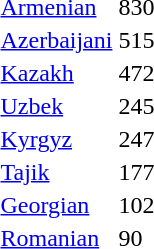<table>
<tr>
<td><a href='#'>Armenian</a></td>
<td>830</td>
</tr>
<tr>
<td><a href='#'>Azerbaijani</a></td>
<td>515</td>
</tr>
<tr>
<td><a href='#'>Kazakh</a></td>
<td>472</td>
</tr>
<tr>
<td><a href='#'>Uzbek</a></td>
<td>245</td>
</tr>
<tr>
<td><a href='#'>Kyrgyz</a></td>
<td>247</td>
</tr>
<tr>
<td><a href='#'>Tajik</a></td>
<td>177</td>
</tr>
<tr>
<td><a href='#'>Georgian</a></td>
<td>102</td>
</tr>
<tr>
<td><a href='#'>Romanian</a></td>
<td>90</td>
</tr>
</table>
